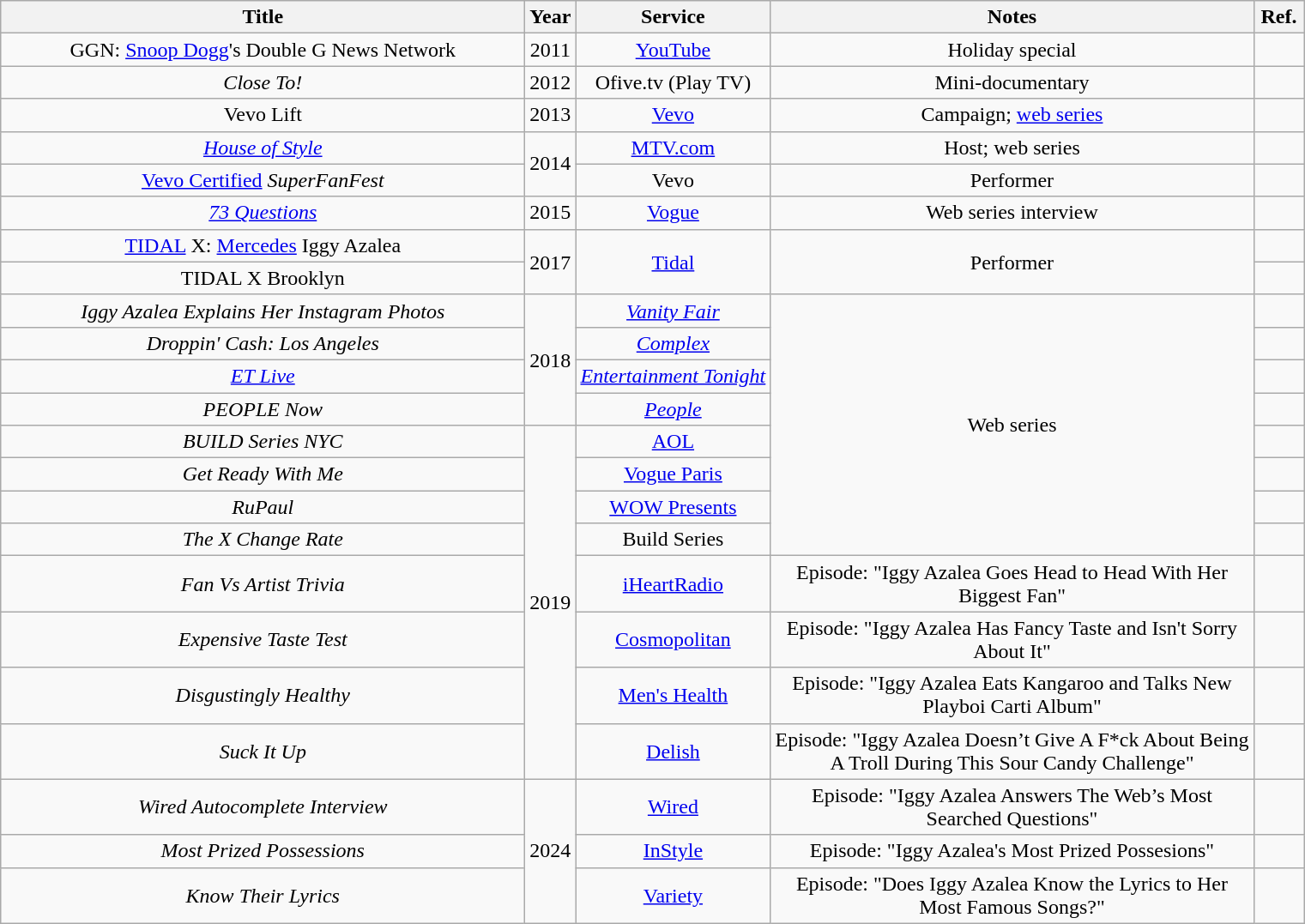<table class="wikitable sortable" style="text-align:center;">
<tr>
<th scope="col" style="width: 25em;">Title</th>
<th scope="col" style="width: 1em;">Year</th>
<th scope="col" style="width: 9em;">Service</th>
<th scope="col" style="width: 23em;" class="unsortable">Notes</th>
<th scope="col" style="width:2em;" class="unsortable">Ref.</th>
</tr>
<tr>
<td>GGN: <a href='#'>Snoop Dogg</a>'s Double G News Network</td>
<td>2011</td>
<td><a href='#'>YouTube</a></td>
<td>Holiday special</td>
<td></td>
</tr>
<tr>
<td><em>Close To!</em></td>
<td>2012</td>
<td>Ofive.tv (Play TV)</td>
<td>Mini-documentary</td>
<td></td>
</tr>
<tr>
<td>Vevo Lift</td>
<td>2013</td>
<td><a href='#'>Vevo</a></td>
<td>Campaign; <a href='#'>web series</a></td>
<td></td>
</tr>
<tr>
<td><em><a href='#'>House of Style</a></em></td>
<td rowspan="2">2014</td>
<td><a href='#'>MTV.com</a></td>
<td>Host; web series</td>
<td></td>
</tr>
<tr>
<td><a href='#'>Vevo Certified</a> <em>SuperFanFest</em></td>
<td>Vevo</td>
<td rowspan="1">Performer</td>
<td></td>
</tr>
<tr>
<td><em><a href='#'>73 Questions</a></em></td>
<td>2015</td>
<td><a href='#'>Vogue</a></td>
<td>Web series interview</td>
<td></td>
</tr>
<tr>
<td><a href='#'>TIDAL</a> X: <a href='#'>Mercedes</a> Iggy Azalea</td>
<td rowspan="2">2017</td>
<td rowspan="2"><a href='#'>Tidal</a></td>
<td rowspan="2">Performer</td>
<td></td>
</tr>
<tr>
<td>TIDAL X Brooklyn</td>
<td></td>
</tr>
<tr>
<td><em>Iggy Azalea Explains Her Instagram Photos</em></td>
<td rowspan="4">2018</td>
<td><em><a href='#'>Vanity Fair</a></em></td>
<td rowspan="8">Web series</td>
<td></td>
</tr>
<tr>
<td><em>Droppin' Cash: Los Angeles</em></td>
<td><em><a href='#'>Complex</a></em></td>
<td></td>
</tr>
<tr>
<td><em><a href='#'>ET Live</a></em></td>
<td><em><a href='#'>Entertainment Tonight</a></em></td>
<td></td>
</tr>
<tr>
<td><em>PEOPLE Now</em></td>
<td><em><a href='#'>People</a></em></td>
<td></td>
</tr>
<tr>
<td><em>BUILD Series NYC</em></td>
<td rowspan="8">2019</td>
<td><a href='#'>AOL</a></td>
<td></td>
</tr>
<tr>
<td><em>Get Ready With Me</em></td>
<td><a href='#'>Vogue Paris</a></td>
<td></td>
</tr>
<tr>
<td><em>RuPaul</em></td>
<td><a href='#'>WOW Presents</a></td>
<td></td>
</tr>
<tr>
<td><em>The X Change Rate</em></td>
<td>Build Series</td>
<td></td>
</tr>
<tr>
<td><em>Fan Vs Artist Trivia</em></td>
<td><a href='#'>iHeartRadio</a></td>
<td>Episode: "Iggy Azalea Goes Head to Head With Her Biggest Fan"</td>
<td></td>
</tr>
<tr>
<td><em>Expensive Taste Test</em></td>
<td><a href='#'>Cosmopolitan</a></td>
<td>Episode: "Iggy Azalea Has Fancy Taste and Isn't Sorry About It"</td>
<td></td>
</tr>
<tr>
<td><em>Disgustingly Healthy</em></td>
<td><a href='#'>Men's Health</a></td>
<td>Episode: "Iggy Azalea Eats Kangaroo and Talks New Playboi Carti Album"</td>
<td></td>
</tr>
<tr>
<td><em>Suck It Up</em></td>
<td><a href='#'>Delish</a></td>
<td>Episode: "Iggy Azalea Doesn’t Give A F*ck About Being A Troll During This Sour Candy Challenge"</td>
<td></td>
</tr>
<tr>
<td><em>Wired Autocomplete Interview</em></td>
<td rowspan="3">2024</td>
<td><a href='#'>Wired</a></td>
<td>Episode: "Iggy Azalea Answers The Web’s Most Searched Questions"</td>
<td></td>
</tr>
<tr>
<td><em>Most Prized Possessions</em></td>
<td><a href='#'>InStyle</a></td>
<td>Episode: "Iggy Azalea's Most Prized Possesions"</td>
<td></td>
</tr>
<tr>
<td><em>Know Their Lyrics</em></td>
<td><a href='#'>Variety</a></td>
<td>Episode: "Does Iggy Azalea Know the Lyrics to Her Most Famous Songs?"</td>
<td></td>
</tr>
</table>
